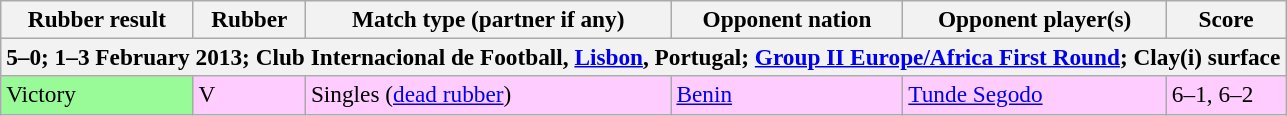<table class=wikitable style=font-size:97%>
<tr>
<th scope="col">Rubber result</th>
<th scope="col">Rubber</th>
<th scope="col">Match type (partner if any)</th>
<th scope="col">Opponent nation</th>
<th scope="col">Opponent player(s)</th>
<th scope="col">Score</th>
</tr>
<tr>
<th colspan=7>5–0; 1–3 February 2013; Club Internacional de Football, <a href='#'>Lisbon</a>, Portugal; <a href='#'>Group II Europe/Africa First Round</a>; Clay(i) surface</th>
</tr>
<tr style="background:#fcf;">
<td bgcolor=98FB98>Victory</td>
<td>V</td>
<td>Singles (<a href='#'>dead rubber</a>)</td>
<td> <a href='#'>Benin</a></td>
<td><a href='#'>Tunde Segodo</a></td>
<td>6–1, 6–2</td>
</tr>
</table>
